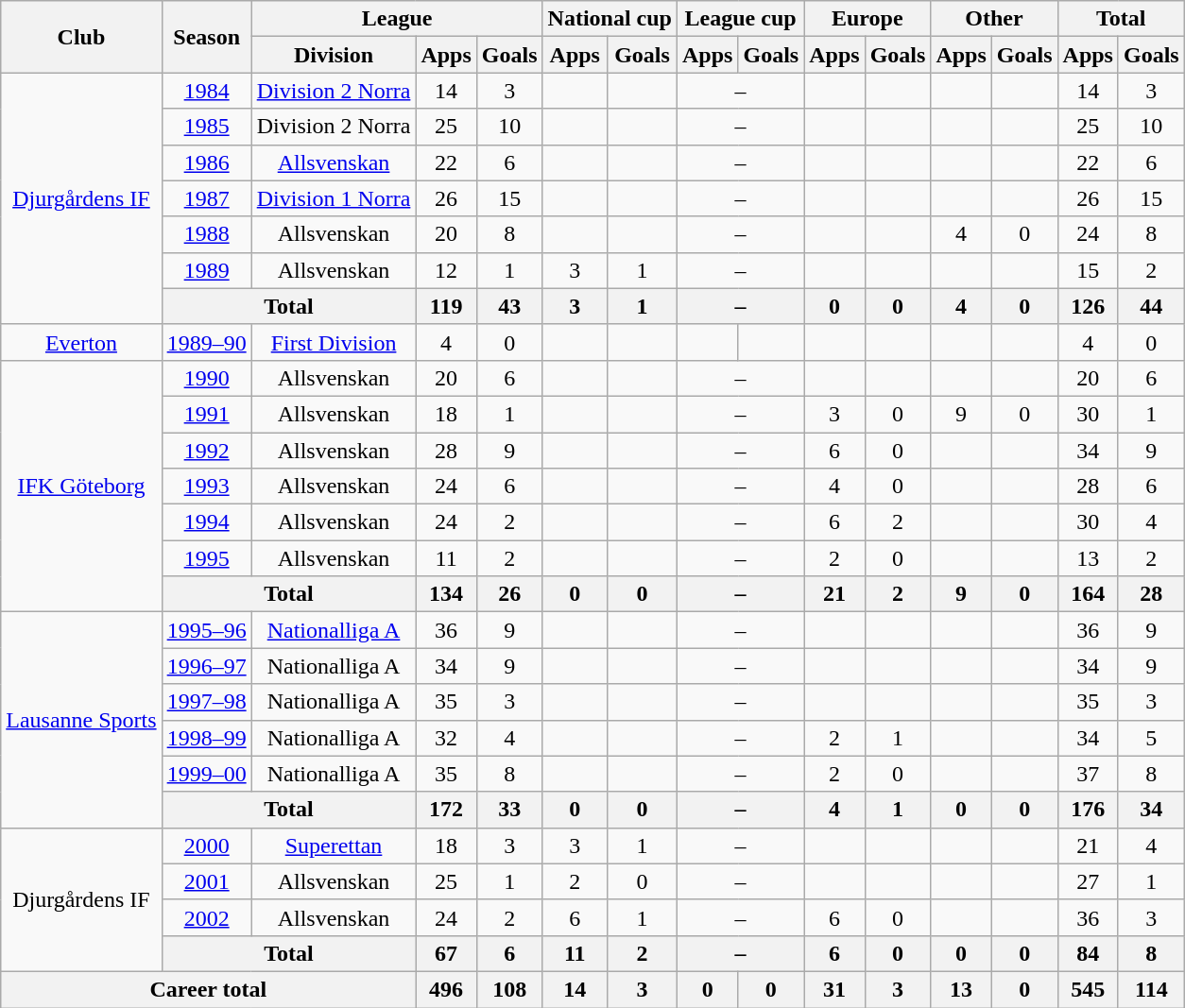<table class="wikitable" style="text-align:center">
<tr>
<th rowspan="2">Club</th>
<th rowspan="2">Season</th>
<th colspan="3">League</th>
<th colspan="2">National cup</th>
<th colspan="2">League cup</th>
<th colspan="2">Europe</th>
<th colspan="2">Other</th>
<th colspan="2">Total</th>
</tr>
<tr>
<th>Division</th>
<th>Apps</th>
<th>Goals</th>
<th>Apps</th>
<th>Goals</th>
<th>Apps</th>
<th>Goals</th>
<th>Apps</th>
<th>Goals</th>
<th>Apps</th>
<th>Goals</th>
<th>Apps</th>
<th>Goals</th>
</tr>
<tr>
<td rowspan="7"><a href='#'>Djurgårdens IF</a></td>
<td><a href='#'>1984</a></td>
<td><a href='#'>Division 2 Norra</a></td>
<td>14</td>
<td>3</td>
<td></td>
<td></td>
<td colspan="2">–</td>
<td></td>
<td></td>
<td></td>
<td></td>
<td>14</td>
<td>3</td>
</tr>
<tr>
<td><a href='#'>1985</a></td>
<td>Division 2 Norra</td>
<td>25</td>
<td>10</td>
<td></td>
<td></td>
<td colspan="2">–</td>
<td></td>
<td></td>
<td></td>
<td></td>
<td>25</td>
<td>10</td>
</tr>
<tr>
<td><a href='#'>1986</a></td>
<td><a href='#'>Allsvenskan</a></td>
<td>22</td>
<td>6</td>
<td></td>
<td></td>
<td colspan="2">–</td>
<td></td>
<td></td>
<td></td>
<td></td>
<td>22</td>
<td>6</td>
</tr>
<tr>
<td><a href='#'>1987</a></td>
<td><a href='#'>Division 1 Norra</a></td>
<td>26</td>
<td>15</td>
<td></td>
<td></td>
<td colspan="2">–</td>
<td></td>
<td></td>
<td></td>
<td></td>
<td>26</td>
<td>15</td>
</tr>
<tr>
<td><a href='#'>1988</a></td>
<td>Allsvenskan</td>
<td>20</td>
<td>8</td>
<td></td>
<td></td>
<td colspan="2">–</td>
<td></td>
<td></td>
<td>4</td>
<td>0</td>
<td>24</td>
<td>8</td>
</tr>
<tr>
<td><a href='#'>1989</a></td>
<td>Allsvenskan</td>
<td>12</td>
<td>1</td>
<td>3</td>
<td>1</td>
<td colspan="2">–</td>
<td></td>
<td></td>
<td></td>
<td></td>
<td>15</td>
<td>2</td>
</tr>
<tr>
<th colspan="2">Total</th>
<th>119</th>
<th>43</th>
<th>3</th>
<th>1</th>
<th colspan="2">–</th>
<th>0</th>
<th>0</th>
<th>4</th>
<th>0</th>
<th>126</th>
<th>44</th>
</tr>
<tr>
<td><a href='#'>Everton</a></td>
<td><a href='#'>1989–90</a></td>
<td><a href='#'>First Division</a></td>
<td>4</td>
<td>0</td>
<td></td>
<td></td>
<td></td>
<td></td>
<td></td>
<td></td>
<td></td>
<td></td>
<td>4</td>
<td>0</td>
</tr>
<tr>
<td rowspan="7"><a href='#'>IFK Göteborg</a></td>
<td><a href='#'>1990</a></td>
<td>Allsvenskan</td>
<td>20</td>
<td>6</td>
<td></td>
<td></td>
<td colspan="2">–</td>
<td></td>
<td></td>
<td></td>
<td></td>
<td>20</td>
<td>6</td>
</tr>
<tr>
<td><a href='#'>1991</a></td>
<td>Allsvenskan</td>
<td>18</td>
<td>1</td>
<td></td>
<td></td>
<td colspan="2">–</td>
<td>3</td>
<td>0</td>
<td>9</td>
<td>0</td>
<td>30</td>
<td>1</td>
</tr>
<tr>
<td><a href='#'>1992</a></td>
<td>Allsvenskan</td>
<td>28</td>
<td>9</td>
<td></td>
<td></td>
<td colspan="2">–</td>
<td>6</td>
<td>0</td>
<td></td>
<td></td>
<td>34</td>
<td>9</td>
</tr>
<tr>
<td><a href='#'>1993</a></td>
<td>Allsvenskan</td>
<td>24</td>
<td>6</td>
<td></td>
<td></td>
<td colspan="2">–</td>
<td>4</td>
<td>0</td>
<td></td>
<td></td>
<td>28</td>
<td>6</td>
</tr>
<tr>
<td><a href='#'>1994</a></td>
<td>Allsvenskan</td>
<td>24</td>
<td>2</td>
<td></td>
<td></td>
<td colspan="2">–</td>
<td>6</td>
<td>2</td>
<td></td>
<td></td>
<td>30</td>
<td>4</td>
</tr>
<tr>
<td><a href='#'>1995</a></td>
<td>Allsvenskan</td>
<td>11</td>
<td>2</td>
<td></td>
<td></td>
<td colspan="2">–</td>
<td>2</td>
<td>0</td>
<td></td>
<td></td>
<td>13</td>
<td>2</td>
</tr>
<tr>
<th colspan="2">Total</th>
<th>134</th>
<th>26</th>
<th>0</th>
<th>0</th>
<th colspan="2">–</th>
<th>21</th>
<th>2</th>
<th>9</th>
<th>0</th>
<th>164</th>
<th>28</th>
</tr>
<tr>
<td rowspan="6"><a href='#'>Lausanne Sports</a></td>
<td><a href='#'>1995–96</a></td>
<td><a href='#'>Nationalliga A</a></td>
<td>36</td>
<td>9</td>
<td></td>
<td></td>
<td colspan="2">–</td>
<td></td>
<td></td>
<td></td>
<td></td>
<td>36</td>
<td>9</td>
</tr>
<tr>
<td><a href='#'>1996–97</a></td>
<td>Nationalliga A</td>
<td>34</td>
<td>9</td>
<td></td>
<td></td>
<td colspan="2">–</td>
<td></td>
<td></td>
<td></td>
<td></td>
<td>34</td>
<td>9</td>
</tr>
<tr>
<td><a href='#'>1997–98</a></td>
<td>Nationalliga A</td>
<td>35</td>
<td>3</td>
<td></td>
<td></td>
<td colspan="2">–</td>
<td></td>
<td></td>
<td></td>
<td></td>
<td>35</td>
<td>3</td>
</tr>
<tr>
<td><a href='#'>1998–99</a></td>
<td>Nationalliga A</td>
<td>32</td>
<td>4</td>
<td></td>
<td></td>
<td colspan="2">–</td>
<td>2</td>
<td>1</td>
<td></td>
<td></td>
<td>34</td>
<td>5</td>
</tr>
<tr>
<td><a href='#'>1999–00</a></td>
<td>Nationalliga A</td>
<td>35</td>
<td>8</td>
<td></td>
<td></td>
<td colspan="2">–</td>
<td>2</td>
<td>0</td>
<td></td>
<td></td>
<td>37</td>
<td>8</td>
</tr>
<tr>
<th colspan="2">Total</th>
<th>172</th>
<th>33</th>
<th>0</th>
<th>0</th>
<th colspan="2">–</th>
<th>4</th>
<th>1</th>
<th>0</th>
<th>0</th>
<th>176</th>
<th>34</th>
</tr>
<tr>
<td rowspan="4">Djurgårdens IF</td>
<td><a href='#'>2000</a></td>
<td><a href='#'>Superettan</a></td>
<td>18</td>
<td>3</td>
<td>3</td>
<td>1</td>
<td colspan="2">–</td>
<td></td>
<td></td>
<td></td>
<td></td>
<td>21</td>
<td>4</td>
</tr>
<tr>
<td><a href='#'>2001</a></td>
<td>Allsvenskan</td>
<td>25</td>
<td>1</td>
<td>2</td>
<td>0</td>
<td colspan="2">–</td>
<td></td>
<td></td>
<td></td>
<td></td>
<td>27</td>
<td>1</td>
</tr>
<tr>
<td><a href='#'>2002</a></td>
<td>Allsvenskan</td>
<td>24</td>
<td>2</td>
<td>6</td>
<td>1</td>
<td colspan="2">–</td>
<td>6</td>
<td>0</td>
<td></td>
<td></td>
<td>36</td>
<td>3</td>
</tr>
<tr>
<th colspan="2">Total</th>
<th>67</th>
<th>6</th>
<th>11</th>
<th>2</th>
<th colspan="2">–</th>
<th>6</th>
<th>0</th>
<th>0</th>
<th>0</th>
<th>84</th>
<th>8</th>
</tr>
<tr>
<th colspan="3">Career total</th>
<th>496</th>
<th>108</th>
<th>14</th>
<th>3</th>
<th>0</th>
<th>0</th>
<th>31</th>
<th>3</th>
<th>13</th>
<th>0</th>
<th>545</th>
<th>114</th>
</tr>
</table>
